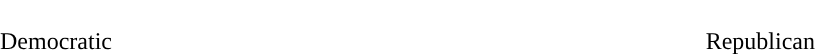<table style="width:70%; text-align:center;">
<tr style="color:white;">
<td style="background:"><strong>182</strong></td>
<td style="background:"><strong>8</strong></td>
<td style="background:"><strong>103</strong></td>
</tr>
<tr>
<td>Democratic</td>
<td></td>
<td>Republican</td>
</tr>
</table>
